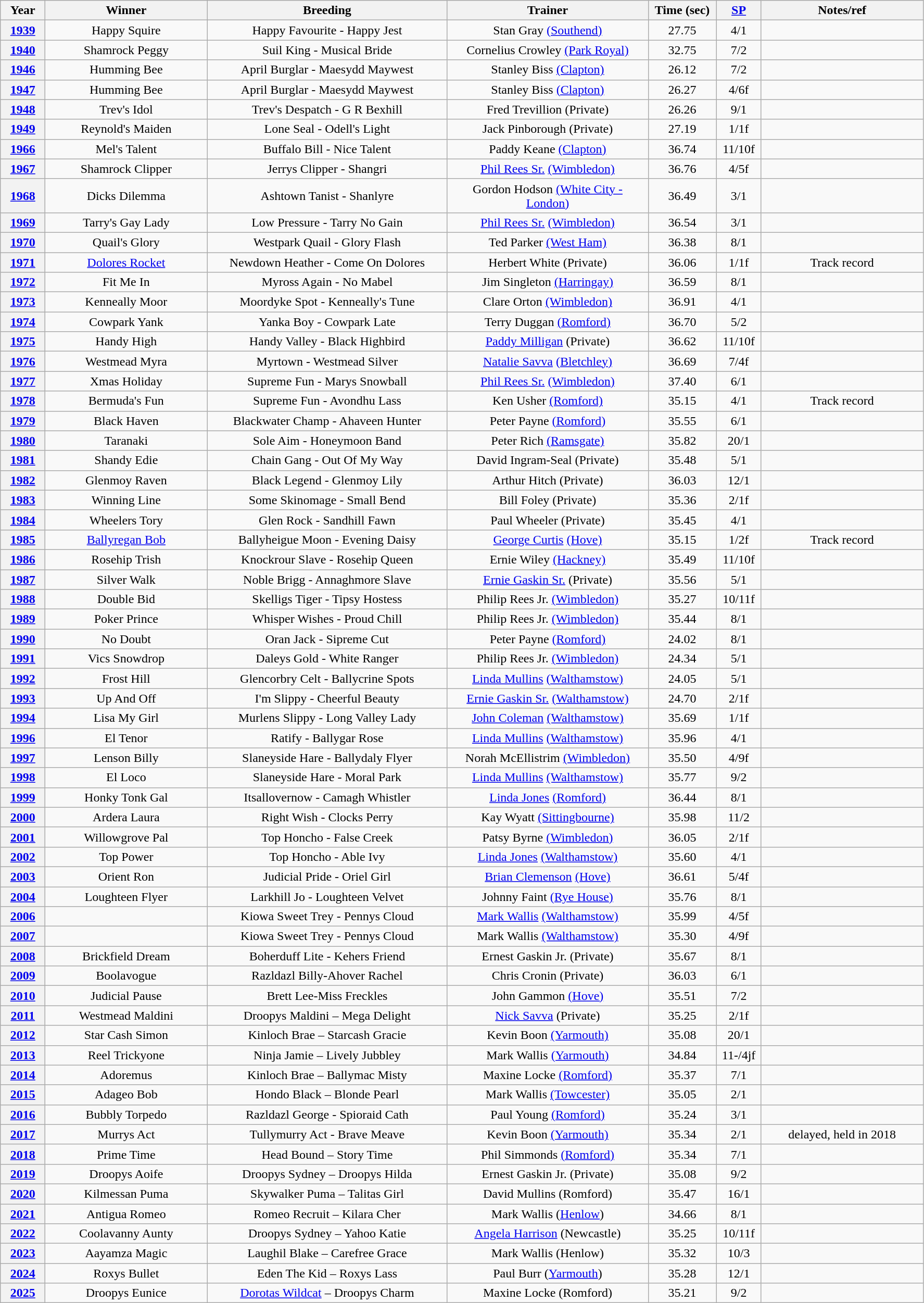<table class="wikitable" style="text-align:center">
<tr>
<th width=50>Year</th>
<th width=200>Winner</th>
<th width=300>Breeding</th>
<th width=250>Trainer</th>
<th width=80>Time (sec)</th>
<th width=50><a href='#'>SP</a></th>
<th width=200>Notes/ref</th>
</tr>
<tr>
<th><a href='#'>1939</a></th>
<td>Happy Squire</td>
<td>Happy Favourite - Happy Jest</td>
<td>Stan Gray <a href='#'>(Southend)</a></td>
<td>27.75</td>
<td>4/1</td>
<td></td>
</tr>
<tr>
<th><a href='#'>1940</a></th>
<td>Shamrock Peggy</td>
<td>Suil King - Musical Bride</td>
<td>Cornelius Crowley <a href='#'>(Park Royal)</a></td>
<td>32.75</td>
<td>7/2</td>
<td></td>
</tr>
<tr>
<th><a href='#'>1946</a></th>
<td>Humming Bee</td>
<td>April Burglar - Maesydd Maywest</td>
<td>Stanley Biss <a href='#'>(Clapton)</a></td>
<td>26.12</td>
<td>7/2</td>
<td></td>
</tr>
<tr>
<th><a href='#'>1947</a></th>
<td>Humming Bee</td>
<td>April Burglar - Maesydd Maywest</td>
<td>Stanley Biss <a href='#'>(Clapton)</a></td>
<td>26.27</td>
<td>4/6f</td>
<td></td>
</tr>
<tr>
<th><a href='#'>1948</a></th>
<td>Trev's Idol</td>
<td>Trev's Despatch - G R Bexhill</td>
<td>Fred Trevillion (Private)</td>
<td>26.26</td>
<td>9/1</td>
<td></td>
</tr>
<tr>
<th><a href='#'>1949</a></th>
<td>Reynold's Maiden</td>
<td>Lone Seal - Odell's Light</td>
<td>Jack Pinborough (Private)</td>
<td>27.19</td>
<td>1/1f</td>
<td></td>
</tr>
<tr>
<th><a href='#'>1966</a></th>
<td>Mel's Talent</td>
<td>Buffalo Bill - Nice Talent</td>
<td>Paddy Keane <a href='#'>(Clapton)</a></td>
<td>36.74</td>
<td>11/10f</td>
<td></td>
</tr>
<tr>
<th><a href='#'>1967</a></th>
<td>Shamrock Clipper</td>
<td>Jerrys Clipper - Shangri</td>
<td><a href='#'>Phil Rees Sr.</a> <a href='#'>(Wimbledon)</a></td>
<td>36.76</td>
<td>4/5f</td>
<td></td>
</tr>
<tr>
<th><a href='#'>1968</a></th>
<td>Dicks Dilemma</td>
<td>Ashtown Tanist - Shanlyre</td>
<td>Gordon Hodson <a href='#'>(White City - London)</a></td>
<td>36.49</td>
<td>3/1</td>
<td></td>
</tr>
<tr>
<th><a href='#'>1969</a></th>
<td>Tarry's Gay Lady</td>
<td>Low Pressure - Tarry No Gain</td>
<td><a href='#'>Phil Rees Sr.</a> <a href='#'>(Wimbledon)</a></td>
<td>36.54</td>
<td>3/1</td>
<td></td>
</tr>
<tr>
<th><a href='#'>1970</a></th>
<td>Quail's Glory</td>
<td>Westpark Quail - Glory Flash</td>
<td>Ted Parker <a href='#'>(West Ham)</a></td>
<td>36.38</td>
<td>8/1</td>
<td></td>
</tr>
<tr>
<th><a href='#'>1971</a></th>
<td><a href='#'>Dolores Rocket</a></td>
<td>Newdown Heather - Come On Dolores</td>
<td>Herbert White (Private)</td>
<td>36.06</td>
<td>1/1f</td>
<td>Track record</td>
</tr>
<tr>
<th><a href='#'>1972</a></th>
<td>Fit Me In</td>
<td>Myross Again - No Mabel</td>
<td>Jim Singleton <a href='#'>(Harringay)</a></td>
<td>36.59</td>
<td>8/1</td>
<td></td>
</tr>
<tr>
<th><a href='#'>1973</a></th>
<td>Kenneally Moor</td>
<td>Moordyke Spot - Kenneally's Tune</td>
<td>Clare Orton <a href='#'>(Wimbledon)</a></td>
<td>36.91</td>
<td>4/1</td>
<td></td>
</tr>
<tr>
<th><a href='#'>1974</a></th>
<td>Cowpark Yank</td>
<td>Yanka Boy - Cowpark Late</td>
<td>Terry Duggan <a href='#'>(Romford)</a></td>
<td>36.70</td>
<td>5/2</td>
<td></td>
</tr>
<tr>
<th><a href='#'>1975</a></th>
<td>Handy High</td>
<td>Handy Valley - Black Highbird</td>
<td><a href='#'>Paddy Milligan</a> (Private)</td>
<td>36.62</td>
<td>11/10f</td>
<td></td>
</tr>
<tr>
<th><a href='#'>1976</a></th>
<td>Westmead Myra</td>
<td>Myrtown - Westmead Silver</td>
<td><a href='#'>Natalie Savva</a> <a href='#'>(Bletchley)</a></td>
<td>36.69</td>
<td>7/4f</td>
<td></td>
</tr>
<tr>
<th><a href='#'>1977</a></th>
<td>Xmas Holiday</td>
<td>Supreme Fun - Marys Snowball</td>
<td><a href='#'>Phil Rees Sr.</a> <a href='#'>(Wimbledon)</a></td>
<td>37.40</td>
<td>6/1</td>
<td></td>
</tr>
<tr>
<th><a href='#'>1978</a></th>
<td>Bermuda's Fun</td>
<td>Supreme Fun - Avondhu Lass</td>
<td>Ken Usher <a href='#'>(Romford)</a></td>
<td>35.15</td>
<td>4/1</td>
<td>Track record</td>
</tr>
<tr>
<th><a href='#'>1979</a></th>
<td>Black Haven</td>
<td>Blackwater Champ - Ahaveen Hunter</td>
<td>Peter Payne <a href='#'>(Romford)</a></td>
<td>35.55</td>
<td>6/1</td>
<td></td>
</tr>
<tr>
<th><a href='#'>1980</a></th>
<td>Taranaki</td>
<td>Sole Aim - Honeymoon Band</td>
<td>Peter Rich <a href='#'>(Ramsgate)</a></td>
<td>35.82</td>
<td>20/1</td>
<td></td>
</tr>
<tr>
<th><a href='#'>1981</a></th>
<td>Shandy Edie</td>
<td>Chain Gang - Out Of My Way</td>
<td>David Ingram-Seal (Private)</td>
<td>35.48</td>
<td>5/1</td>
<td></td>
</tr>
<tr>
<th><a href='#'>1982</a></th>
<td>Glenmoy Raven</td>
<td>Black Legend - Glenmoy Lily</td>
<td>Arthur Hitch (Private)</td>
<td>36.03</td>
<td>12/1</td>
<td></td>
</tr>
<tr>
<th><a href='#'>1983</a></th>
<td>Winning Line</td>
<td>Some Skinomage - Small Bend</td>
<td>Bill Foley (Private)</td>
<td>35.36</td>
<td>2/1f</td>
<td></td>
</tr>
<tr>
<th><a href='#'>1984</a></th>
<td>Wheelers Tory</td>
<td>Glen Rock - Sandhill Fawn</td>
<td>Paul Wheeler (Private)</td>
<td>35.45</td>
<td>4/1</td>
<td></td>
</tr>
<tr>
<th><a href='#'>1985</a></th>
<td><a href='#'>Ballyregan Bob</a></td>
<td>Ballyheigue Moon - Evening Daisy</td>
<td><a href='#'>George Curtis</a> <a href='#'>(Hove)</a></td>
<td>35.15</td>
<td>1/2f</td>
<td>Track record</td>
</tr>
<tr>
<th><a href='#'>1986</a></th>
<td>Rosehip Trish</td>
<td>Knockrour Slave - Rosehip Queen</td>
<td>Ernie Wiley <a href='#'>(Hackney)</a></td>
<td>35.49</td>
<td>11/10f</td>
<td></td>
</tr>
<tr>
<th><a href='#'>1987</a></th>
<td>Silver Walk</td>
<td>Noble Brigg - Annaghmore Slave</td>
<td><a href='#'>Ernie Gaskin Sr.</a> (Private)</td>
<td>35.56</td>
<td>5/1</td>
<td></td>
</tr>
<tr>
<th><a href='#'>1988</a></th>
<td>Double Bid</td>
<td>Skelligs Tiger - Tipsy Hostess</td>
<td>Philip Rees Jr. <a href='#'>(Wimbledon)</a></td>
<td>35.27</td>
<td>10/11f</td>
<td></td>
</tr>
<tr>
<th><a href='#'>1989</a></th>
<td>Poker Prince</td>
<td>Whisper Wishes - Proud Chill</td>
<td>Philip Rees Jr. <a href='#'>(Wimbledon)</a></td>
<td>35.44</td>
<td>8/1</td>
<td></td>
</tr>
<tr>
<th><a href='#'>1990</a></th>
<td>No Doubt</td>
<td>Oran Jack - Sipreme Cut</td>
<td>Peter Payne <a href='#'>(Romford)</a></td>
<td>24.02</td>
<td>8/1</td>
<td></td>
</tr>
<tr>
<th><a href='#'>1991</a></th>
<td>Vics Snowdrop</td>
<td>Daleys Gold - White Ranger</td>
<td>Philip Rees Jr. <a href='#'>(Wimbledon)</a></td>
<td>24.34</td>
<td>5/1</td>
<td></td>
</tr>
<tr>
<th><a href='#'>1992</a></th>
<td>Frost Hill</td>
<td>Glencorbry Celt - Ballycrine Spots</td>
<td><a href='#'>Linda Mullins</a> <a href='#'>(Walthamstow)</a></td>
<td>24.05</td>
<td>5/1</td>
<td></td>
</tr>
<tr>
<th><a href='#'>1993</a></th>
<td>Up And Off</td>
<td>I'm Slippy - Cheerful Beauty</td>
<td><a href='#'>Ernie Gaskin Sr.</a> <a href='#'>(Walthamstow)</a></td>
<td>24.70</td>
<td>2/1f</td>
<td></td>
</tr>
<tr>
<th><a href='#'>1994</a></th>
<td>Lisa My Girl</td>
<td>Murlens Slippy - Long Valley Lady</td>
<td><a href='#'>John Coleman</a> <a href='#'>(Walthamstow)</a></td>
<td>35.69</td>
<td>1/1f</td>
<td></td>
</tr>
<tr>
<th><a href='#'>1996</a></th>
<td>El Tenor</td>
<td>Ratify - Ballygar Rose</td>
<td><a href='#'>Linda Mullins</a> <a href='#'>(Walthamstow)</a></td>
<td>35.96</td>
<td>4/1</td>
<td></td>
</tr>
<tr>
<th><a href='#'>1997</a></th>
<td>Lenson Billy</td>
<td>Slaneyside Hare - Ballydaly Flyer</td>
<td>Norah McEllistrim <a href='#'>(Wimbledon)</a></td>
<td>35.50</td>
<td>4/9f</td>
<td></td>
</tr>
<tr>
<th><a href='#'>1998</a></th>
<td>El Loco</td>
<td>Slaneyside Hare - Moral Park</td>
<td><a href='#'>Linda Mullins</a> <a href='#'>(Walthamstow)</a></td>
<td>35.77</td>
<td>9/2</td>
</tr>
<tr>
<th><a href='#'>1999</a></th>
<td>Honky Tonk Gal</td>
<td>Itsallovernow - Camagh Whistler</td>
<td><a href='#'>Linda Jones</a> <a href='#'>(Romford)</a></td>
<td>36.44</td>
<td>8/1</td>
<td></td>
</tr>
<tr>
<th><a href='#'>2000</a></th>
<td>Ardera Laura</td>
<td>Right Wish - Clocks Perry</td>
<td>Kay Wyatt <a href='#'>(Sittingbourne)</a></td>
<td>35.98</td>
<td>11/2</td>
<td></td>
</tr>
<tr>
<th><a href='#'>2001</a></th>
<td>Willowgrove Pal</td>
<td>Top Honcho - False Creek</td>
<td>Patsy Byrne <a href='#'>(Wimbledon)</a></td>
<td>36.05</td>
<td>2/1f</td>
<td></td>
</tr>
<tr>
<th><a href='#'>2002</a></th>
<td>Top Power</td>
<td>Top Honcho - Able Ivy</td>
<td><a href='#'>Linda Jones</a> <a href='#'>(Walthamstow)</a></td>
<td>35.60</td>
<td>4/1</td>
<td></td>
</tr>
<tr>
<th><a href='#'>2003</a></th>
<td>Orient Ron</td>
<td>Judicial Pride - Oriel Girl</td>
<td><a href='#'>Brian Clemenson</a> <a href='#'>(Hove)</a></td>
<td>36.61</td>
<td>5/4f</td>
<td></td>
</tr>
<tr>
<th><a href='#'>2004</a></th>
<td>Loughteen Flyer</td>
<td>Larkhill Jo - Loughteen Velvet</td>
<td>Johnny Faint <a href='#'>(Rye House)</a></td>
<td>35.76</td>
<td>8/1</td>
<td></td>
</tr>
<tr>
<th><a href='#'>2006</a></th>
<td></td>
<td>Kiowa Sweet Trey - Pennys Cloud</td>
<td><a href='#'>Mark Wallis</a> <a href='#'>(Walthamstow)</a></td>
<td>35.99</td>
<td>4/5f</td>
<td></td>
</tr>
<tr>
<th><a href='#'>2007</a></th>
<td></td>
<td>Kiowa Sweet Trey - Pennys Cloud</td>
<td>Mark Wallis <a href='#'>(Walthamstow)</a></td>
<td>35.30</td>
<td>4/9f</td>
<td></td>
</tr>
<tr>
<th><a href='#'>2008</a></th>
<td>Brickfield Dream</td>
<td>Boherduff Lite - Kehers Friend</td>
<td>Ernest Gaskin Jr. (Private)</td>
<td>35.67</td>
<td>8/1</td>
<td></td>
</tr>
<tr>
<th><a href='#'>2009</a></th>
<td>Boolavogue</td>
<td>Razldazl Billy-Ahover Rachel</td>
<td>Chris Cronin (Private)</td>
<td>36.03</td>
<td>6/1</td>
<td></td>
</tr>
<tr>
<th><a href='#'>2010</a></th>
<td>Judicial Pause</td>
<td>Brett Lee-Miss Freckles</td>
<td>John Gammon <a href='#'>(Hove)</a></td>
<td>35.51</td>
<td>7/2</td>
<td></td>
</tr>
<tr>
<th><a href='#'>2011</a></th>
<td>Westmead Maldini</td>
<td>Droopys Maldini – Mega Delight</td>
<td><a href='#'>Nick Savva</a> (Private)</td>
<td>35.25</td>
<td>2/1f</td>
<td></td>
</tr>
<tr>
<th><a href='#'>2012</a></th>
<td>Star Cash Simon</td>
<td>Kinloch Brae – Starcash Gracie</td>
<td>Kevin Boon <a href='#'>(Yarmouth)</a></td>
<td>35.08</td>
<td>20/1</td>
<td></td>
</tr>
<tr>
<th><a href='#'>2013</a></th>
<td>Reel Trickyone</td>
<td>Ninja Jamie – Lively Jubbley</td>
<td>Mark Wallis <a href='#'>(Yarmouth)</a></td>
<td>34.84</td>
<td>11-/4jf</td>
<td></td>
</tr>
<tr>
<th><a href='#'>2014</a></th>
<td>Adoremus</td>
<td>Kinloch Brae – Ballymac Misty</td>
<td>Maxine Locke <a href='#'>(Romford)</a></td>
<td>35.37</td>
<td>7/1</td>
<td></td>
</tr>
<tr>
<th><a href='#'>2015</a></th>
<td>Adageo Bob</td>
<td>Hondo Black – Blonde Pearl</td>
<td>Mark Wallis <a href='#'>(Towcester)</a></td>
<td>35.05</td>
<td>2/1</td>
<td></td>
</tr>
<tr>
<th><a href='#'>2016</a></th>
<td>Bubbly Torpedo</td>
<td>Razldazl George - Spioraid Cath</td>
<td>Paul Young <a href='#'>(Romford)</a></td>
<td>35.24</td>
<td>3/1</td>
<td></td>
</tr>
<tr>
<th><a href='#'>2017</a></th>
<td>Murrys Act</td>
<td>Tullymurry Act - Brave Meave</td>
<td>Kevin Boon <a href='#'>(Yarmouth)</a></td>
<td>35.34</td>
<td>2/1</td>
<td>delayed, held in 2018</td>
</tr>
<tr>
<th><a href='#'>2018</a></th>
<td>Prime Time</td>
<td>Head Bound – Story Time</td>
<td>Phil Simmonds <a href='#'>(Romford)</a></td>
<td>35.34</td>
<td>7/1</td>
<td></td>
</tr>
<tr>
<th><a href='#'>2019</a></th>
<td>Droopys Aoife</td>
<td>Droopys Sydney – Droopys Hilda</td>
<td>Ernest Gaskin Jr. (Private)</td>
<td>35.08</td>
<td>9/2</td>
<td></td>
</tr>
<tr>
<th><a href='#'>2020</a></th>
<td>Kilmessan Puma</td>
<td>Skywalker Puma – Talitas Girl</td>
<td>David Mullins (Romford)</td>
<td>35.47</td>
<td>16/1</td>
<td></td>
</tr>
<tr>
<th><a href='#'>2021</a></th>
<td>Antigua Romeo</td>
<td>Romeo Recruit – Kilara Cher</td>
<td>Mark Wallis (<a href='#'>Henlow</a>)</td>
<td>34.66</td>
<td>8/1</td>
<td></td>
</tr>
<tr>
<th><a href='#'>2022</a></th>
<td>Coolavanny Aunty</td>
<td>Droopys Sydney – Yahoo Katie</td>
<td><a href='#'>Angela Harrison</a> (Newcastle)</td>
<td>35.25</td>
<td>10/11f</td>
<td></td>
</tr>
<tr>
<th><a href='#'>2023</a></th>
<td>Aayamza Magic</td>
<td>Laughil Blake – Carefree Grace</td>
<td>Mark Wallis (Henlow)</td>
<td>35.32</td>
<td>10/3</td>
<td></td>
</tr>
<tr>
<th><a href='#'>2024</a></th>
<td>Roxys Bullet</td>
<td>Eden The Kid – Roxys Lass</td>
<td>Paul Burr (<a href='#'>Yarmouth</a>)</td>
<td>35.28</td>
<td>12/1</td>
<td></td>
</tr>
<tr>
<th><a href='#'>2025</a></th>
<td>Droopys Eunice</td>
<td><a href='#'>Dorotas Wildcat</a> – Droopys Charm</td>
<td>Maxine Locke (Romford)</td>
<td>35.21</td>
<td>9/2</td>
<td></td>
</tr>
</table>
